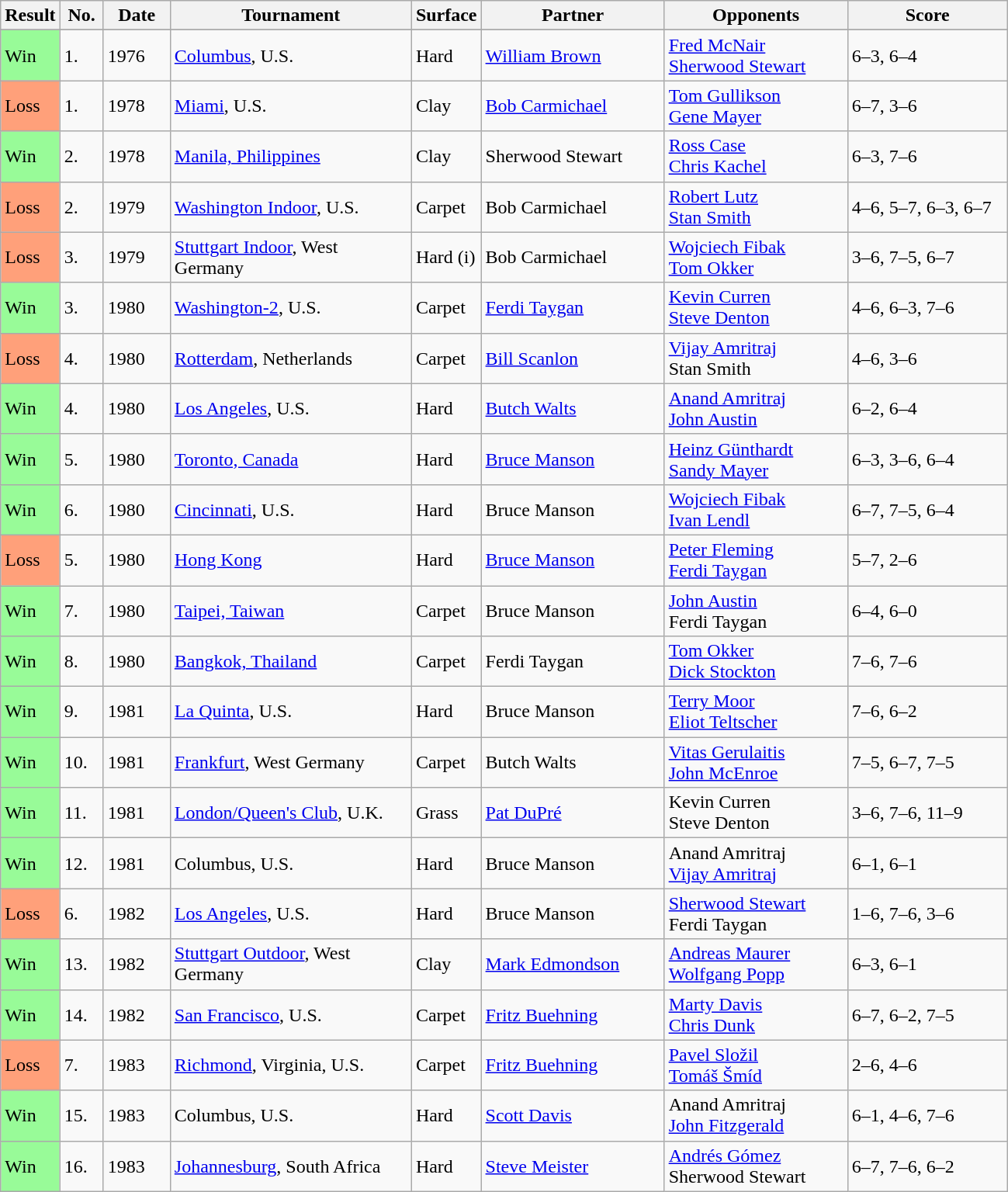<table class="sortable wikitable">
<tr>
<th>Result</th>
<th width=30>No.</th>
<th width=50>Date</th>
<th width=200>Tournament</th>
<th style="width:50px">Surface</th>
<th style="width:150px">Partner</th>
<th style="width:150px">Opponents</th>
<th style="width:130px" class="unsortable">Score</th>
</tr>
<tr>
</tr>
<tr>
<td style="background:#98fb98;">Win</td>
<td>1.</td>
<td>1976</td>
<td><a href='#'>Columbus</a>, U.S.</td>
<td>Hard</td>
<td> <a href='#'>William Brown</a></td>
<td> <a href='#'>Fred McNair</a> <br>  <a href='#'>Sherwood Stewart</a></td>
<td>6–3, 6–4</td>
</tr>
<tr>
<td style="background:#ffa07a;">Loss</td>
<td>1.</td>
<td>1978</td>
<td><a href='#'>Miami</a>, U.S.</td>
<td>Clay</td>
<td> <a href='#'>Bob Carmichael</a></td>
<td> <a href='#'>Tom Gullikson</a> <br>  <a href='#'>Gene Mayer</a></td>
<td>6–7, 3–6</td>
</tr>
<tr>
<td style="background:#98fb98;">Win</td>
<td>2.</td>
<td>1978</td>
<td><a href='#'>Manila, Philippines</a></td>
<td>Clay</td>
<td> Sherwood Stewart</td>
<td> <a href='#'>Ross Case</a> <br>  <a href='#'>Chris Kachel</a></td>
<td>6–3, 7–6</td>
</tr>
<tr>
<td style="background:#ffa07a;">Loss</td>
<td>2.</td>
<td>1979</td>
<td><a href='#'>Washington Indoor</a>, U.S.</td>
<td>Carpet</td>
<td> Bob Carmichael</td>
<td> <a href='#'>Robert Lutz</a> <br>  <a href='#'>Stan Smith</a></td>
<td>4–6, 5–7, 6–3, 6–7</td>
</tr>
<tr>
<td style="background:#ffa07a;">Loss</td>
<td>3.</td>
<td>1979</td>
<td><a href='#'>Stuttgart Indoor</a>, West Germany</td>
<td>Hard (i)</td>
<td> Bob Carmichael</td>
<td> <a href='#'>Wojciech Fibak</a> <br>  <a href='#'>Tom Okker</a></td>
<td>3–6, 7–5, 6–7</td>
</tr>
<tr>
<td style="background:#98fb98;">Win</td>
<td>3.</td>
<td>1980</td>
<td><a href='#'>Washington-2</a>, U.S.</td>
<td>Carpet</td>
<td> <a href='#'>Ferdi Taygan</a></td>
<td> <a href='#'>Kevin Curren</a> <br>  <a href='#'>Steve Denton</a></td>
<td>4–6, 6–3, 7–6</td>
</tr>
<tr>
<td style="background:#ffa07a;">Loss</td>
<td>4.</td>
<td>1980</td>
<td><a href='#'>Rotterdam</a>, Netherlands</td>
<td>Carpet</td>
<td> <a href='#'>Bill Scanlon</a></td>
<td> <a href='#'>Vijay Amritraj</a> <br>  Stan Smith</td>
<td>4–6, 3–6</td>
</tr>
<tr>
<td style="background:#98fb98;">Win</td>
<td>4.</td>
<td>1980</td>
<td><a href='#'>Los Angeles</a>, U.S.</td>
<td>Hard</td>
<td> <a href='#'>Butch Walts</a></td>
<td> <a href='#'>Anand Amritraj</a> <br>  <a href='#'>John Austin</a></td>
<td>6–2, 6–4</td>
</tr>
<tr>
<td style="background:#98fb98;">Win</td>
<td>5.</td>
<td>1980</td>
<td><a href='#'>Toronto, Canada</a></td>
<td>Hard</td>
<td> <a href='#'>Bruce Manson</a></td>
<td> <a href='#'>Heinz Günthardt</a> <br>  <a href='#'>Sandy Mayer</a></td>
<td>6–3, 3–6, 6–4</td>
</tr>
<tr>
<td style="background:#98fb98;">Win</td>
<td>6.</td>
<td>1980</td>
<td><a href='#'>Cincinnati</a>, U.S.</td>
<td>Hard</td>
<td> Bruce Manson</td>
<td> <a href='#'>Wojciech Fibak</a> <br>  <a href='#'>Ivan Lendl</a></td>
<td>6–7, 7–5, 6–4</td>
</tr>
<tr>
<td style="background:#ffa07a;">Loss</td>
<td>5.</td>
<td>1980</td>
<td><a href='#'>Hong Kong</a></td>
<td>Hard</td>
<td> <a href='#'>Bruce Manson</a></td>
<td> <a href='#'>Peter Fleming</a> <br>  <a href='#'>Ferdi Taygan</a></td>
<td>5–7, 2–6</td>
</tr>
<tr>
<td style="background:#98fb98;">Win</td>
<td>7.</td>
<td>1980</td>
<td><a href='#'>Taipei, Taiwan</a></td>
<td>Carpet</td>
<td> Bruce Manson</td>
<td> <a href='#'>John Austin</a> <br>  Ferdi Taygan</td>
<td>6–4, 6–0</td>
</tr>
<tr>
<td style="background:#98fb98;">Win</td>
<td>8.</td>
<td>1980</td>
<td><a href='#'>Bangkok, Thailand</a></td>
<td>Carpet</td>
<td> Ferdi Taygan</td>
<td> <a href='#'>Tom Okker</a> <br>  <a href='#'>Dick Stockton</a></td>
<td>7–6, 7–6</td>
</tr>
<tr>
<td style="background:#98fb98;">Win</td>
<td>9.</td>
<td>1981</td>
<td><a href='#'>La Quinta</a>, U.S.</td>
<td>Hard</td>
<td> Bruce Manson</td>
<td> <a href='#'>Terry Moor</a> <br>  <a href='#'>Eliot Teltscher</a></td>
<td>7–6, 6–2</td>
</tr>
<tr>
<td style="background:#98fb98;">Win</td>
<td>10.</td>
<td>1981</td>
<td><a href='#'>Frankfurt</a>, West Germany</td>
<td>Carpet</td>
<td> Butch Walts</td>
<td> <a href='#'>Vitas Gerulaitis</a> <br>  <a href='#'>John McEnroe</a></td>
<td>7–5, 6–7, 7–5</td>
</tr>
<tr>
<td style="background:#98fb98;">Win</td>
<td>11.</td>
<td>1981</td>
<td><a href='#'>London/Queen's Club</a>, U.K.</td>
<td>Grass</td>
<td> <a href='#'>Pat DuPré</a></td>
<td> Kevin Curren <br>  Steve Denton</td>
<td>3–6, 7–6, 11–9</td>
</tr>
<tr>
<td style="background:#98fb98;">Win</td>
<td>12.</td>
<td>1981</td>
<td>Columbus, U.S.</td>
<td>Hard</td>
<td> Bruce Manson</td>
<td> Anand Amritraj <br>  <a href='#'>Vijay Amritraj</a></td>
<td>6–1, 6–1</td>
</tr>
<tr>
<td style="background:#ffa07a;">Loss</td>
<td>6.</td>
<td>1982</td>
<td><a href='#'>Los Angeles</a>, U.S.</td>
<td>Hard</td>
<td> Bruce Manson</td>
<td> <a href='#'>Sherwood Stewart</a> <br>  Ferdi Taygan</td>
<td>1–6, 7–6, 3–6</td>
</tr>
<tr>
<td style="background:#98fb98;">Win</td>
<td>13.</td>
<td>1982</td>
<td><a href='#'>Stuttgart Outdoor</a>, West Germany</td>
<td>Clay</td>
<td> <a href='#'>Mark Edmondson</a></td>
<td> <a href='#'>Andreas Maurer</a> <br>  <a href='#'>Wolfgang Popp</a></td>
<td>6–3, 6–1</td>
</tr>
<tr>
<td style="background:#98fb98;">Win</td>
<td>14.</td>
<td>1982</td>
<td><a href='#'>San Francisco</a>, U.S.</td>
<td>Carpet</td>
<td> <a href='#'>Fritz Buehning</a></td>
<td> <a href='#'>Marty Davis</a> <br>  <a href='#'>Chris Dunk</a></td>
<td>6–7, 6–2, 7–5</td>
</tr>
<tr>
<td style="background:#ffa07a;">Loss</td>
<td>7.</td>
<td>1983</td>
<td><a href='#'>Richmond</a>, Virginia, U.S.</td>
<td>Carpet</td>
<td> <a href='#'>Fritz Buehning</a></td>
<td> <a href='#'>Pavel Složil</a> <br>  <a href='#'>Tomáš Šmíd</a></td>
<td>2–6, 4–6</td>
</tr>
<tr>
<td style="background:#98fb98;">Win</td>
<td>15.</td>
<td>1983</td>
<td>Columbus, U.S.</td>
<td>Hard</td>
<td> <a href='#'>Scott Davis</a></td>
<td> Anand Amritraj <br>  <a href='#'>John Fitzgerald</a></td>
<td>6–1, 4–6, 7–6</td>
</tr>
<tr>
<td style="background:#98fb98;">Win</td>
<td>16.</td>
<td>1983</td>
<td><a href='#'>Johannesburg</a>, South Africa</td>
<td>Hard</td>
<td> <a href='#'>Steve Meister</a></td>
<td> <a href='#'>Andrés Gómez</a> <br>  Sherwood Stewart</td>
<td>6–7, 7–6, 6–2</td>
</tr>
</table>
